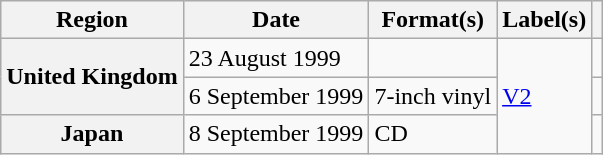<table class="wikitable plainrowheaders">
<tr>
<th scope="col">Region</th>
<th scope="col">Date</th>
<th scope="col">Format(s)</th>
<th scope="col">Label(s)</th>
<th scope="col"></th>
</tr>
<tr>
<th scope="row" rowspan="2">United Kingdom</th>
<td>23 August 1999</td>
<td></td>
<td rowspan="3"><a href='#'>V2</a></td>
<td></td>
</tr>
<tr>
<td>6 September 1999</td>
<td>7-inch vinyl</td>
<td></td>
</tr>
<tr>
<th scope="row">Japan</th>
<td>8 September 1999</td>
<td>CD</td>
<td></td>
</tr>
</table>
